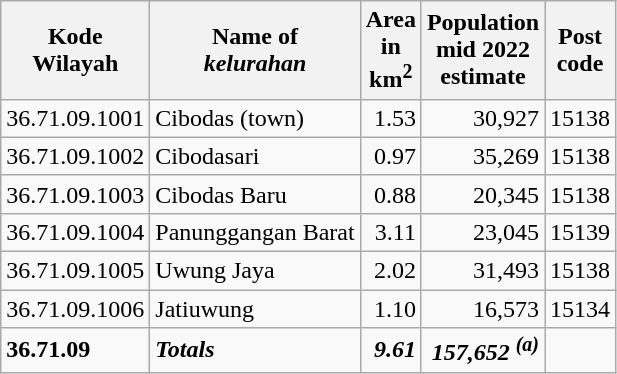<table class="wikitable">
<tr>
<th>Kode <br>Wilayah</th>
<th>Name of <br> <em>kelurahan</em></th>
<th>Area <br>in <br>km<sup>2</sup></th>
<th>Population<br>mid 2022<br>estimate</th>
<th>Post<br>code</th>
</tr>
<tr>
<td>36.71.09.1001</td>
<td>Cibodas (town)</td>
<td align="right">1.53</td>
<td align="right">30,927</td>
<td>15138</td>
</tr>
<tr>
<td>36.71.09.1002</td>
<td>Cibodasari</td>
<td align="right">0.97</td>
<td align="right">35,269</td>
<td>15138</td>
</tr>
<tr>
<td>36.71.09.1003</td>
<td>Cibodas Baru</td>
<td align="right">0.88</td>
<td align="right">20,345</td>
<td>15138</td>
</tr>
<tr>
<td>36.71.09.1004</td>
<td>Panunggangan Barat</td>
<td align="right">3.11</td>
<td align="right">23,045</td>
<td>15139</td>
</tr>
<tr>
<td>36.71.09.1005</td>
<td>Uwung Jaya</td>
<td align="right">2.02</td>
<td align="right">31,493</td>
<td>15138</td>
</tr>
<tr>
<td>36.71.09.1006</td>
<td>Jatiuwung</td>
<td align="right">1.10</td>
<td align="right">16,573</td>
<td>15134</td>
</tr>
<tr>
<td><strong>36.71.09</strong></td>
<td><strong><em>Totals</em></strong></td>
<td align="right"><strong><em>9.61</em></strong></td>
<td align="right"><strong><em>157,652 <sup>(a)</sup></em></strong></td>
<td></td>
</tr>
</table>
